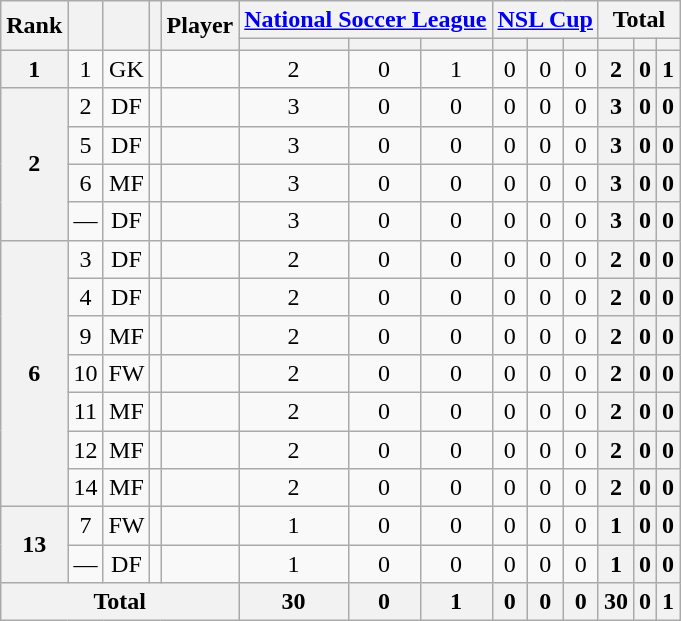<table class="wikitable sortable" style="text-align:center">
<tr>
<th rowspan="2">Rank</th>
<th rowspan="2"></th>
<th rowspan="2"></th>
<th rowspan="2"></th>
<th rowspan="2">Player</th>
<th colspan="3"><a href='#'>National Soccer League</a></th>
<th colspan="3"><a href='#'>NSL Cup</a></th>
<th colspan="3">Total</th>
</tr>
<tr>
<th></th>
<th></th>
<th></th>
<th></th>
<th></th>
<th></th>
<th></th>
<th></th>
<th></th>
</tr>
<tr>
<th>1</th>
<td>1</td>
<td>GK</td>
<td></td>
<td align="left"><br></td>
<td>2</td>
<td>0</td>
<td>1<br></td>
<td>0</td>
<td>0</td>
<td>0<br></td>
<th>2</th>
<th>0</th>
<th>1</th>
</tr>
<tr>
<th rowspan="4">2</th>
<td>2</td>
<td>DF</td>
<td></td>
<td align="left"><br></td>
<td>3</td>
<td>0</td>
<td>0<br></td>
<td>0</td>
<td>0</td>
<td>0<br></td>
<th>3</th>
<th>0</th>
<th>0</th>
</tr>
<tr>
<td>5</td>
<td>DF</td>
<td></td>
<td align="left"><br></td>
<td>3</td>
<td>0</td>
<td>0<br></td>
<td>0</td>
<td>0</td>
<td>0<br></td>
<th>3</th>
<th>0</th>
<th>0</th>
</tr>
<tr>
<td>6</td>
<td>MF</td>
<td></td>
<td align="left"><br></td>
<td>3</td>
<td>0</td>
<td>0<br></td>
<td>0</td>
<td>0</td>
<td>0<br></td>
<th>3</th>
<th>0</th>
<th>0</th>
</tr>
<tr>
<td>—</td>
<td>DF</td>
<td></td>
<td align="left"><br></td>
<td>3</td>
<td>0</td>
<td>0<br></td>
<td>0</td>
<td>0</td>
<td>0<br></td>
<th>3</th>
<th>0</th>
<th>0</th>
</tr>
<tr>
<th rowspan="7">6</th>
<td>3</td>
<td>DF</td>
<td></td>
<td align="left"><br></td>
<td>2</td>
<td>0</td>
<td>0<br></td>
<td>0</td>
<td>0</td>
<td>0<br></td>
<th>2</th>
<th>0</th>
<th>0</th>
</tr>
<tr>
<td>4</td>
<td>DF</td>
<td></td>
<td align="left"><br></td>
<td>2</td>
<td>0</td>
<td>0<br></td>
<td>0</td>
<td>0</td>
<td>0<br></td>
<th>2</th>
<th>0</th>
<th>0</th>
</tr>
<tr>
<td>9</td>
<td>MF</td>
<td></td>
<td align="left"><br></td>
<td>2</td>
<td>0</td>
<td>0<br></td>
<td>0</td>
<td>0</td>
<td>0<br></td>
<th>2</th>
<th>0</th>
<th>0</th>
</tr>
<tr>
<td>10</td>
<td>FW</td>
<td></td>
<td align="left"><br></td>
<td>2</td>
<td>0</td>
<td>0<br></td>
<td>0</td>
<td>0</td>
<td>0<br></td>
<th>2</th>
<th>0</th>
<th>0</th>
</tr>
<tr>
<td>11</td>
<td>MF</td>
<td></td>
<td align="left"><br></td>
<td>2</td>
<td>0</td>
<td>0<br></td>
<td>0</td>
<td>0</td>
<td>0<br></td>
<th>2</th>
<th>0</th>
<th>0</th>
</tr>
<tr>
<td>12</td>
<td>MF</td>
<td></td>
<td align="left"><br></td>
<td>2</td>
<td>0</td>
<td>0<br></td>
<td>0</td>
<td>0</td>
<td>0<br></td>
<th>2</th>
<th>0</th>
<th>0</th>
</tr>
<tr>
<td>14</td>
<td>MF</td>
<td></td>
<td align="left"><br></td>
<td>2</td>
<td>0</td>
<td>0<br></td>
<td>0</td>
<td>0</td>
<td>0<br></td>
<th>2</th>
<th>0</th>
<th>0</th>
</tr>
<tr>
<th rowspan="2">13</th>
<td>7</td>
<td>FW</td>
<td></td>
<td align="left"><br></td>
<td>1</td>
<td>0</td>
<td>0<br></td>
<td>0</td>
<td>0</td>
<td>0<br></td>
<th>1</th>
<th>0</th>
<th>0</th>
</tr>
<tr>
<td>—</td>
<td>DF</td>
<td></td>
<td align="left"><br></td>
<td>1</td>
<td>0</td>
<td>0<br></td>
<td>0</td>
<td>0</td>
<td>0<br></td>
<th>1</th>
<th>0</th>
<th>0</th>
</tr>
<tr>
<th colspan="5">Total<br></th>
<th>30</th>
<th>0</th>
<th>1<br></th>
<th>0</th>
<th>0</th>
<th>0<br></th>
<th>30</th>
<th>0</th>
<th>1</th>
</tr>
</table>
